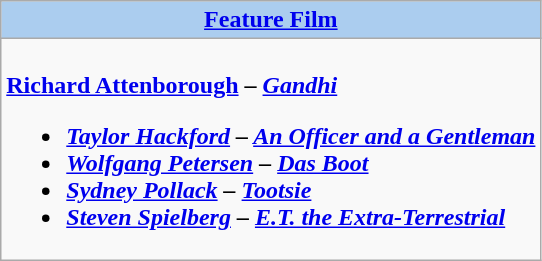<table class=wikitable style="width="100%">
<tr>
<th colspan="2" style="background:#abcdef;"><a href='#'>Feature Film</a></th>
</tr>
<tr>
<td colspan="2" style="vertical-align:top;"><br><strong><a href='#'>Richard Attenborough</a> – <em><a href='#'>Gandhi</a><strong><em><ul><li><a href='#'>Taylor Hackford</a> – </em><a href='#'>An Officer and a Gentleman</a><em></li><li><a href='#'>Wolfgang Petersen</a> – </em><a href='#'>Das Boot</a><em></li><li><a href='#'>Sydney Pollack</a> – </em><a href='#'>Tootsie</a><em></li><li><a href='#'>Steven Spielberg</a> – </em><a href='#'>E.T. the Extra-Terrestrial</a><em></li></ul></td>
</tr>
</table>
